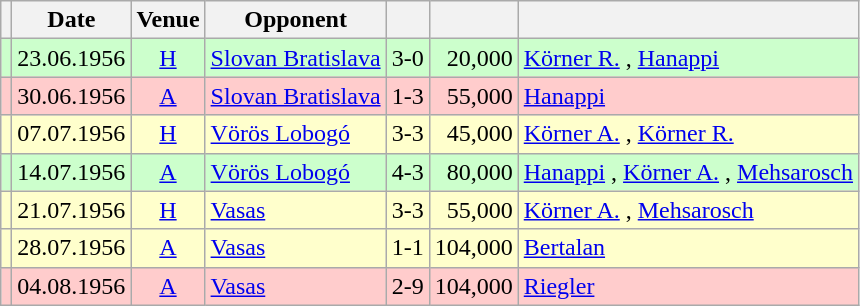<table class="wikitable" Style="text-align: center">
<tr>
<th></th>
<th>Date</th>
<th>Venue</th>
<th>Opponent</th>
<th></th>
<th></th>
<th></th>
</tr>
<tr style="background:#cfc">
<td></td>
<td>23.06.1956</td>
<td><a href='#'>H</a></td>
<td align="left"><a href='#'>Slovan Bratislava</a> </td>
<td>3-0</td>
<td align="right">20,000</td>
<td align="left"><a href='#'>Körner R.</a>  , <a href='#'>Hanappi</a> </td>
</tr>
<tr style="background:#fcc">
<td></td>
<td>30.06.1956</td>
<td><a href='#'>A</a></td>
<td align="left"><a href='#'>Slovan Bratislava</a> </td>
<td>1-3</td>
<td align="right">55,000</td>
<td align="left"><a href='#'>Hanappi</a> </td>
</tr>
<tr style="background:#ffc">
<td></td>
<td>07.07.1956</td>
<td><a href='#'>H</a></td>
<td align="left"><a href='#'>Vörös Lobogó</a> </td>
<td>3-3</td>
<td align="right">45,000</td>
<td align="left"><a href='#'>Körner A.</a>  , <a href='#'>Körner R.</a> </td>
</tr>
<tr style="background:#cfc">
<td></td>
<td>14.07.1956</td>
<td><a href='#'>A</a></td>
<td align="left"><a href='#'>Vörös Lobogó</a> </td>
<td>4-3</td>
<td align="right">80,000</td>
<td align="left"><a href='#'>Hanappi</a>  , <a href='#'>Körner A.</a> , <a href='#'>Mehsarosch</a> </td>
</tr>
<tr style="background:#ffc">
<td></td>
<td>21.07.1956</td>
<td><a href='#'>H</a></td>
<td align="left"><a href='#'>Vasas</a> </td>
<td>3-3</td>
<td align="right">55,000</td>
<td align="left"><a href='#'>Körner A.</a>  , <a href='#'>Mehsarosch</a> </td>
</tr>
<tr style="background:#ffc">
<td></td>
<td>28.07.1956</td>
<td><a href='#'>A</a></td>
<td align="left"><a href='#'>Vasas</a> </td>
<td>1-1</td>
<td align="right">104,000</td>
<td align="left"><a href='#'>Bertalan</a> </td>
</tr>
<tr style="background:#fcc">
<td></td>
<td>04.08.1956</td>
<td><a href='#'>A</a></td>
<td align="left"><a href='#'>Vasas</a> </td>
<td>2-9</td>
<td align="right">104,000</td>
<td align="left"><a href='#'>Riegler</a>  </td>
</tr>
</table>
